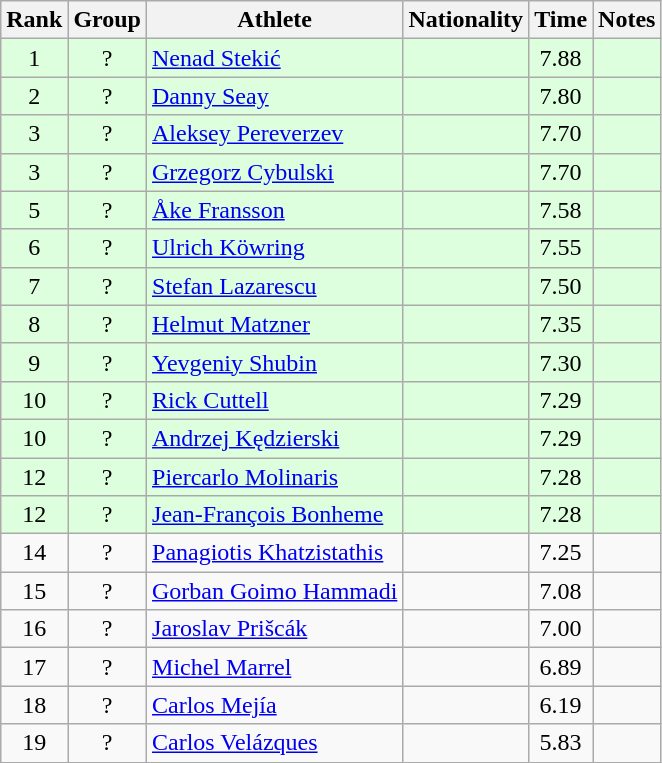<table class="wikitable sortable" style="text-align:center">
<tr>
<th>Rank</th>
<th>Group</th>
<th>Athlete</th>
<th>Nationality</th>
<th>Time</th>
<th>Notes</th>
</tr>
<tr bgcolor=ddffdd>
<td>1</td>
<td>?</td>
<td align=left><a href='#'>Nenad Stekić</a></td>
<td align=left></td>
<td>7.88</td>
<td></td>
</tr>
<tr bgcolor=ddffdd>
<td>2</td>
<td>?</td>
<td align=left><a href='#'>Danny Seay</a></td>
<td align=left></td>
<td>7.80</td>
<td></td>
</tr>
<tr bgcolor=ddffdd>
<td>3</td>
<td>?</td>
<td align=left><a href='#'>Aleksey Pereverzev</a></td>
<td align=left></td>
<td>7.70</td>
<td></td>
</tr>
<tr bgcolor=ddffdd>
<td>3</td>
<td>?</td>
<td align=left><a href='#'>Grzegorz Cybulski</a></td>
<td align=left></td>
<td>7.70</td>
<td></td>
</tr>
<tr bgcolor=ddffdd>
<td>5</td>
<td>?</td>
<td align=left><a href='#'>Åke Fransson</a></td>
<td align=left></td>
<td>7.58</td>
<td></td>
</tr>
<tr bgcolor=ddffdd>
<td>6</td>
<td>?</td>
<td align=left><a href='#'>Ulrich Köwring</a></td>
<td align=left></td>
<td>7.55</td>
<td></td>
</tr>
<tr bgcolor=ddffdd>
<td>7</td>
<td>?</td>
<td align=left><a href='#'>Stefan Lazarescu</a></td>
<td align=left></td>
<td>7.50</td>
<td></td>
</tr>
<tr bgcolor=ddffdd>
<td>8</td>
<td>?</td>
<td align=left><a href='#'>Helmut Matzner</a></td>
<td align=left></td>
<td>7.35</td>
<td></td>
</tr>
<tr bgcolor=ddffdd>
<td>9</td>
<td>?</td>
<td align=left><a href='#'>Yevgeniy Shubin</a></td>
<td align=left></td>
<td>7.30</td>
<td></td>
</tr>
<tr bgcolor=ddffdd>
<td>10</td>
<td>?</td>
<td align=left><a href='#'>Rick Cuttell</a></td>
<td align=left></td>
<td>7.29</td>
<td></td>
</tr>
<tr bgcolor=ddffdd>
<td>10</td>
<td>?</td>
<td align=left><a href='#'>Andrzej Kędzierski</a></td>
<td align=left></td>
<td>7.29</td>
<td></td>
</tr>
<tr bgcolor=ddffdd>
<td>12</td>
<td>?</td>
<td align=left><a href='#'>Piercarlo Molinaris</a></td>
<td align=left></td>
<td>7.28</td>
<td></td>
</tr>
<tr bgcolor=ddffdd>
<td>12</td>
<td>?</td>
<td align=left><a href='#'>Jean-François Bonheme</a></td>
<td align=left></td>
<td>7.28</td>
<td></td>
</tr>
<tr>
<td>14</td>
<td>?</td>
<td align=left><a href='#'>Panagiotis Khatzistathis</a></td>
<td align=left></td>
<td>7.25</td>
<td></td>
</tr>
<tr>
<td>15</td>
<td>?</td>
<td align=left><a href='#'>Gorban Goimo Hammadi</a></td>
<td align=left></td>
<td>7.08</td>
<td></td>
</tr>
<tr>
<td>16</td>
<td>?</td>
<td align=left><a href='#'>Jaroslav Prišcák</a></td>
<td align=left></td>
<td>7.00</td>
<td></td>
</tr>
<tr>
<td>17</td>
<td>?</td>
<td align=left><a href='#'>Michel Marrel</a></td>
<td align=left></td>
<td>6.89</td>
<td></td>
</tr>
<tr>
<td>18</td>
<td>?</td>
<td align=left><a href='#'>Carlos Mejía</a></td>
<td align=left></td>
<td>6.19</td>
<td></td>
</tr>
<tr>
<td>19</td>
<td>?</td>
<td align=left><a href='#'>Carlos Velázques</a></td>
<td align=left></td>
<td>5.83</td>
<td></td>
</tr>
</table>
